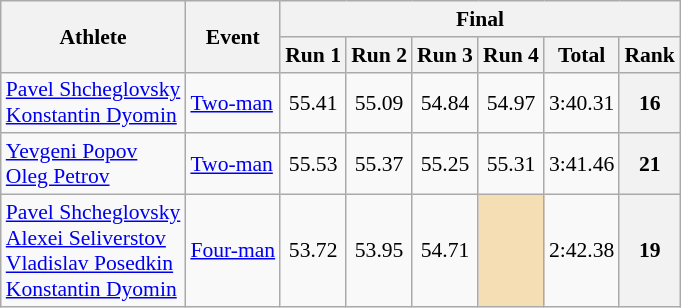<table class="wikitable" style="font-size:90%">
<tr>
<th rowspan="2">Athlete</th>
<th rowspan="2">Event</th>
<th colspan="6">Final</th>
</tr>
<tr>
<th>Run 1</th>
<th>Run 2</th>
<th>Run 3</th>
<th>Run 4</th>
<th>Total</th>
<th>Rank</th>
</tr>
<tr>
<td><a href='#'>Pavel Shcheglovsky</a><br><a href='#'>Konstantin Dyomin</a></td>
<td><a href='#'>Two-man</a></td>
<td align="center">55.41</td>
<td align="center">55.09</td>
<td align="center">54.84</td>
<td align="center">54.97</td>
<td align="center">3:40.31</td>
<th align="center">16</th>
</tr>
<tr>
<td><a href='#'>Yevgeni Popov</a><br><a href='#'>Oleg Petrov</a></td>
<td><a href='#'>Two-man</a></td>
<td align="center">55.53</td>
<td align="center">55.37</td>
<td align="center">55.25</td>
<td align="center">55.31</td>
<td align="center">3:41.46</td>
<th align="center">21</th>
</tr>
<tr>
<td><a href='#'>Pavel Shcheglovsky</a><br><a href='#'>Alexei Seliverstov</a><br><a href='#'>Vladislav Posedkin</a><br><a href='#'>Konstantin Dyomin</a></td>
<td><a href='#'>Four-man</a></td>
<td align="center">53.72</td>
<td align="center">53.95</td>
<td align="center">54.71</td>
<td align="center" bgcolor="wheat"></td>
<td align="center">2:42.38</td>
<th align="center">19</th>
</tr>
</table>
